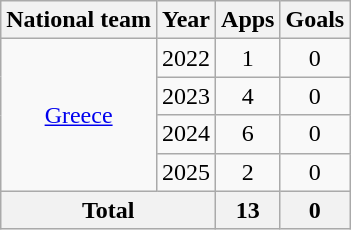<table class="wikitable" style="text-align:center">
<tr>
<th>National team</th>
<th>Year</th>
<th>Apps</th>
<th>Goals</th>
</tr>
<tr>
<td rowspan="4"><a href='#'>Greece</a></td>
<td>2022</td>
<td>1</td>
<td>0</td>
</tr>
<tr>
<td>2023</td>
<td>4</td>
<td>0</td>
</tr>
<tr>
<td>2024</td>
<td>6</td>
<td>0</td>
</tr>
<tr>
<td>2025</td>
<td>2</td>
<td>0</td>
</tr>
<tr>
<th colspan="2">Total</th>
<th>13</th>
<th>0</th>
</tr>
</table>
